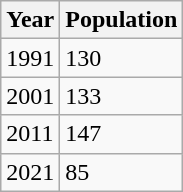<table class="wikitable">
<tr>
<th>Year</th>
<th>Population</th>
</tr>
<tr>
<td>1991</td>
<td>130</td>
</tr>
<tr>
<td>2001</td>
<td>133</td>
</tr>
<tr>
<td>2011</td>
<td>147</td>
</tr>
<tr>
<td>2021</td>
<td>85</td>
</tr>
</table>
